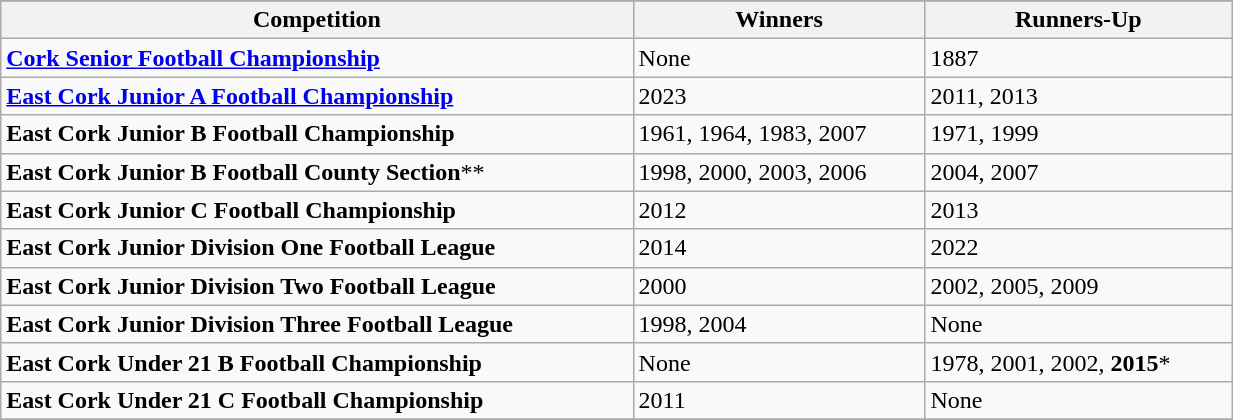<table class="wikitable" width="65%">
<tr style="text-align:center;background:Blue;color:Gold;">
</tr>
<tr>
<th><strong>Competition</strong></th>
<th><strong>Winners</strong></th>
<th><strong>Runners-Up</strong></th>
</tr>
<tr>
<td><strong><a href='#'>Cork Senior Football Championship</a></strong></td>
<td>None</td>
<td>1887</td>
</tr>
<tr>
<td><strong><a href='#'>East Cork Junior A Football Championship</a></strong></td>
<td>2023</td>
<td>2011, 2013</td>
</tr>
<tr>
<td><strong>East Cork Junior B Football Championship</strong></td>
<td>1961, 1964, 1983, 2007</td>
<td>1971, 1999</td>
</tr>
<tr>
<td><strong>East Cork Junior B Football County Section</strong>**</td>
<td>1998, 2000, 2003, 2006</td>
<td>2004, 2007</td>
</tr>
<tr>
<td><strong>East Cork Junior C Football Championship</strong></td>
<td>2012</td>
<td>2013</td>
</tr>
<tr>
<td><strong>East Cork Junior Division One Football League</strong></td>
<td>2014</td>
<td>2022</td>
</tr>
<tr>
<td><strong>East Cork Junior Division Two Football League</strong></td>
<td>2000</td>
<td>2002, 2005, 2009</td>
</tr>
<tr>
<td><strong>East Cork Junior Division Three Football League</strong></td>
<td>1998, 2004</td>
<td>None</td>
</tr>
<tr>
<td><strong>East Cork Under 21 B Football Championship</strong></td>
<td>None</td>
<td>1978, 2001, 2002, <strong>2015</strong>*</td>
</tr>
<tr>
<td><strong>East Cork Under 21 C Football Championship</strong></td>
<td>2011</td>
<td>None</td>
</tr>
<tr>
</tr>
</table>
